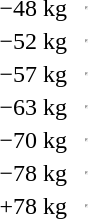<table>
<tr>
<td>−48 kg</td>
<td></td>
<td></td>
<td><hr></td>
</tr>
<tr>
<td>−52 kg</td>
<td></td>
<td></td>
<td><hr></td>
</tr>
<tr>
<td>−57 kg</td>
<td></td>
<td></td>
<td><hr></td>
</tr>
<tr>
<td>−63 kg</td>
<td></td>
<td></td>
<td><hr></td>
</tr>
<tr>
<td>−70 kg</td>
<td></td>
<td></td>
<td><hr></td>
</tr>
<tr>
<td>−78 kg</td>
<td></td>
<td></td>
<td><hr></td>
</tr>
<tr>
<td>+78 kg</td>
<td></td>
<td></td>
<td><hr></td>
</tr>
</table>
